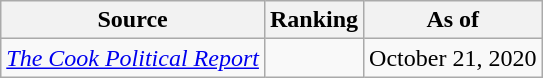<table class="wikitable" style="text-align:center">
<tr>
<th>Source</th>
<th>Ranking</th>
<th>As of</th>
</tr>
<tr>
<td align=left><em><a href='#'>The Cook Political Report</a></em></td>
<td></td>
<td>October 21, 2020</td>
</tr>
</table>
